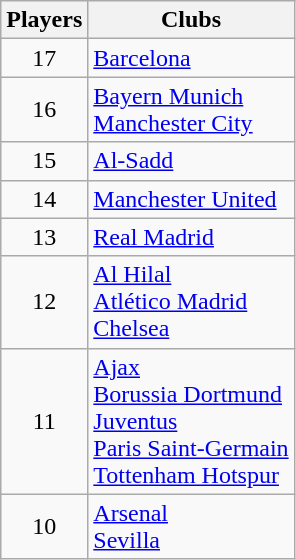<table class="wikitable sortable">
<tr>
<th>Players</th>
<th>Clubs</th>
</tr>
<tr>
<td align=center>17</td>
<td> <a href='#'>Barcelona</a></td>
</tr>
<tr>
<td align=center>16</td>
<td> <a href='#'>Bayern Munich</a><br> <a href='#'>Manchester City</a></td>
</tr>
<tr>
<td align=center>15</td>
<td> <a href='#'>Al-Sadd</a></td>
</tr>
<tr>
<td align=center>14</td>
<td> <a href='#'>Manchester United</a></td>
</tr>
<tr>
<td align=center>13</td>
<td> <a href='#'>Real Madrid</a></td>
</tr>
<tr>
<td align=center>12</td>
<td> <a href='#'>Al Hilal</a><br> <a href='#'>Atlético Madrid</a><br> <a href='#'>Chelsea</a></td>
</tr>
<tr>
<td align=center>11</td>
<td> <a href='#'>Ajax</a><br> <a href='#'>Borussia Dortmund</a><br> <a href='#'>Juventus</a><br> <a href='#'>Paris Saint-Germain</a><br> <a href='#'>Tottenham Hotspur</a></td>
</tr>
<tr>
<td align=center>10</td>
<td> <a href='#'>Arsenal</a><br> <a href='#'>Sevilla</a></td>
</tr>
</table>
